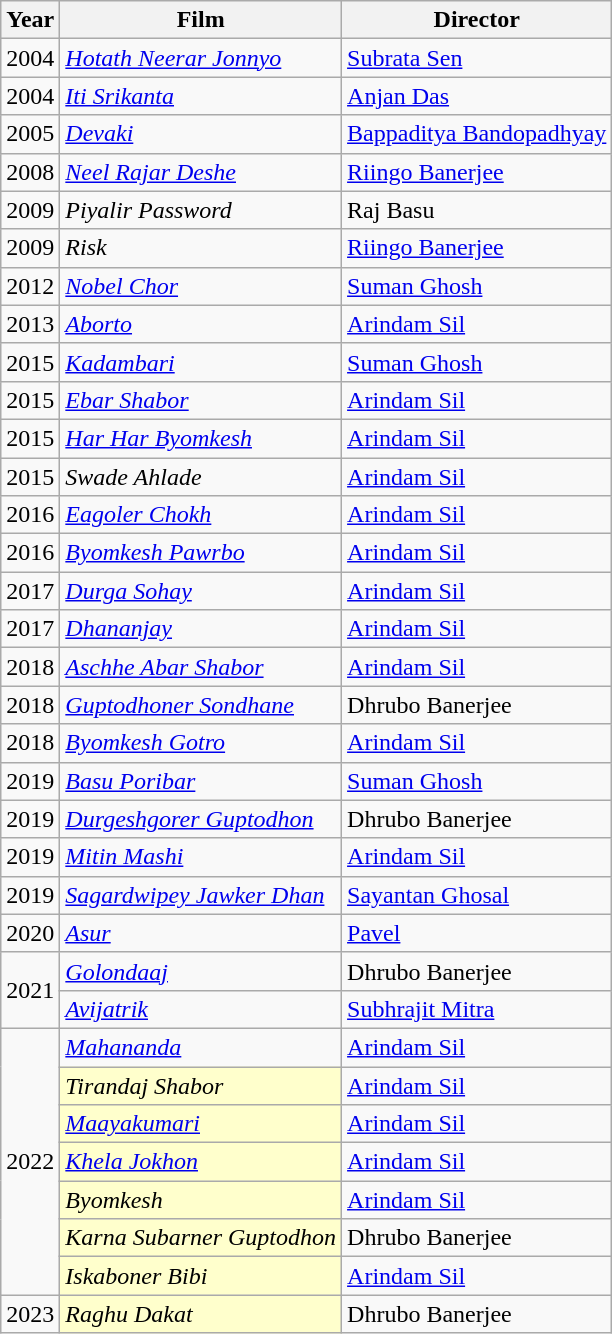<table class="wikitable">
<tr>
<th>Year</th>
<th>Film</th>
<th>Director</th>
</tr>
<tr>
<td>2004</td>
<td><em><a href='#'>Hotath Neerar Jonnyo</a></em></td>
<td><a href='#'>Subrata Sen</a></td>
</tr>
<tr>
<td>2004</td>
<td><em><a href='#'>Iti Srikanta</a></em></td>
<td><a href='#'>Anjan Das</a></td>
</tr>
<tr>
<td>2005</td>
<td><em><a href='#'>Devaki</a></em></td>
<td><a href='#'>Bappaditya Bandopadhyay</a></td>
</tr>
<tr>
<td>2008</td>
<td><em><a href='#'>Neel Rajar Deshe</a></em></td>
<td><a href='#'>Riingo Banerjee</a></td>
</tr>
<tr>
<td>2009</td>
<td><em>Piyalir Password</em></td>
<td>Raj Basu</td>
</tr>
<tr>
<td>2009</td>
<td><em>Risk</em></td>
<td><a href='#'>Riingo Banerjee</a></td>
</tr>
<tr>
<td>2012</td>
<td><em><a href='#'>Nobel Chor</a></em></td>
<td><a href='#'>Suman Ghosh</a></td>
</tr>
<tr>
<td>2013</td>
<td><em><a href='#'>Aborto</a></em></td>
<td><a href='#'>Arindam Sil</a></td>
</tr>
<tr>
<td>2015</td>
<td><em><a href='#'>Kadambari</a></em></td>
<td><a href='#'>Suman Ghosh</a></td>
</tr>
<tr>
<td>2015</td>
<td><em><a href='#'>Ebar Shabor</a></em></td>
<td><a href='#'>Arindam Sil</a></td>
</tr>
<tr>
<td>2015</td>
<td><em><a href='#'>Har Har Byomkesh</a></em></td>
<td><a href='#'>Arindam Sil</a></td>
</tr>
<tr>
<td>2015</td>
<td><em>Swade Ahlade</em></td>
<td><a href='#'>Arindam Sil</a></td>
</tr>
<tr>
<td>2016</td>
<td><em><a href='#'>Eagoler Chokh</a></em></td>
<td><a href='#'>Arindam Sil</a></td>
</tr>
<tr>
<td>2016</td>
<td><em><a href='#'>Byomkesh Pawrbo</a></em></td>
<td><a href='#'>Arindam Sil</a></td>
</tr>
<tr>
<td>2017</td>
<td><em><a href='#'>Durga Sohay</a></em></td>
<td><a href='#'>Arindam Sil</a></td>
</tr>
<tr>
<td>2017</td>
<td><em><a href='#'>Dhananjay</a></em></td>
<td><a href='#'>Arindam Sil</a></td>
</tr>
<tr>
<td>2018</td>
<td><em><a href='#'>Aschhe Abar Shabor</a></em></td>
<td><a href='#'>Arindam Sil</a></td>
</tr>
<tr>
<td>2018</td>
<td><em><a href='#'>Guptodhoner Sondhane</a></em></td>
<td>Dhrubo Banerjee</td>
</tr>
<tr>
<td>2018</td>
<td><em><a href='#'>Byomkesh Gotro</a></em></td>
<td><a href='#'>Arindam Sil</a></td>
</tr>
<tr>
<td>2019</td>
<td><em><a href='#'>Basu Poribar</a></em></td>
<td><a href='#'>Suman Ghosh</a></td>
</tr>
<tr>
<td>2019</td>
<td><em><a href='#'>Durgeshgorer Guptodhon</a></em></td>
<td>Dhrubo Banerjee</td>
</tr>
<tr>
<td>2019</td>
<td><em><a href='#'>Mitin Mashi</a></em></td>
<td><a href='#'>Arindam Sil</a></td>
</tr>
<tr>
<td>2019</td>
<td><em><a href='#'>Sagardwipey Jawker Dhan</a></em></td>
<td><a href='#'>Sayantan Ghosal</a></td>
</tr>
<tr>
<td>2020</td>
<td><em><a href='#'>Asur</a></em></td>
<td><a href='#'>Pavel</a></td>
</tr>
<tr>
<td rowspan="2">2021</td>
<td><em><a href='#'>Golondaaj</a></em></td>
<td>Dhrubo Banerjee</td>
</tr>
<tr>
<td><em><a href='#'>Avijatrik</a></em></td>
<td><a href='#'>Subhrajit Mitra</a></td>
</tr>
<tr>
<td rowspan="7">2022</td>
<td><em><a href='#'>Mahananda</a></em></td>
<td><a href='#'>Arindam Sil</a></td>
</tr>
<tr>
<td style="background:#ffc;"><em>Tirandaj Shabor</em></td>
<td><a href='#'>Arindam Sil</a></td>
</tr>
<tr>
<td style="background:#ffc;"><em><a href='#'>Maayakumari</a></em></td>
<td><a href='#'>Arindam Sil</a></td>
</tr>
<tr>
<td style="background:#ffc;"><em><a href='#'>Khela Jokhon</a></em></td>
<td><a href='#'>Arindam Sil</a></td>
</tr>
<tr>
<td style="background:#ffc;"><em>Byomkesh</em></td>
<td><a href='#'>Arindam Sil</a></td>
</tr>
<tr>
<td style="background:#ffc;"><em>Karna Subarner Guptodhon</em></td>
<td>Dhrubo Banerjee</td>
</tr>
<tr>
<td style="background:#ffc;"><em>Iskaboner Bibi</em></td>
<td><a href='#'>Arindam Sil</a></td>
</tr>
<tr>
<td>2023</td>
<td style="background:#ffc;"><em>Raghu Dakat</em></td>
<td>Dhrubo Banerjee</td>
</tr>
</table>
